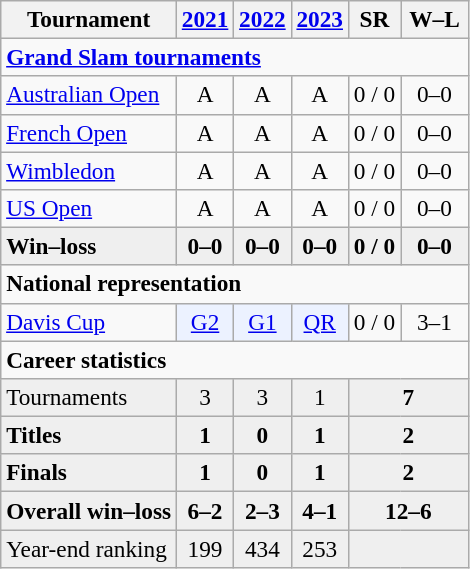<table class=wikitable style=text-align:center;font-size:97%>
<tr>
<th>Tournament</th>
<th><a href='#'>2021</a></th>
<th><a href='#'>2022</a></th>
<th><a href='#'>2023</a></th>
<th>SR</th>
<th width=38>W–L</th>
</tr>
<tr>
<td colspan="6" align="left"><strong><a href='#'>Grand Slam tournaments</a></strong></td>
</tr>
<tr>
<td align=left><a href='#'>Australian Open</a></td>
<td>A</td>
<td>A</td>
<td>A</td>
<td>0 / 0</td>
<td>0–0</td>
</tr>
<tr>
<td align=left><a href='#'>French Open</a></td>
<td>A</td>
<td>A</td>
<td>A</td>
<td>0 / 0</td>
<td>0–0</td>
</tr>
<tr>
<td align=left><a href='#'>Wimbledon</a></td>
<td>A</td>
<td>A</td>
<td>A</td>
<td>0 / 0</td>
<td>0–0</td>
</tr>
<tr>
<td align=left><a href='#'>US Open</a></td>
<td>A</td>
<td>A</td>
<td>A</td>
<td>0 / 0</td>
<td>0–0</td>
</tr>
<tr style=font-weight:bold;background:#efefef>
<td style=text-align:left>Win–loss</td>
<td>0–0</td>
<td>0–0</td>
<td>0–0</td>
<td>0 / 0</td>
<td>0–0</td>
</tr>
<tr>
<td colspan="6" style="text-align:left"><strong>National representation</strong></td>
</tr>
<tr>
<td align=left><a href='#'>Davis Cup</a></td>
<td bgcolor=ecf2ff><a href='#'>G2</a></td>
<td bgcolor=ecf2ff><a href='#'>G1</a></td>
<td bgcolor=ecf2ff><a href='#'>QR</a></td>
<td>0 / 0</td>
<td>3–1</td>
</tr>
<tr>
<td colspan="6" style="text-align:left"><strong>Career statistics</strong></td>
</tr>
<tr bgcolor=efefef>
<td style=text-align:left>Tournaments</td>
<td>3</td>
<td>3</td>
<td>1</td>
<td colspan="2"><strong>7</strong></td>
</tr>
<tr style=font-weight:bold;background:#efefef>
<td style=text-align:left>Titles</td>
<td>1</td>
<td>0</td>
<td>1</td>
<td colspan="2">2</td>
</tr>
<tr style=font-weight:bold;background:#efefef>
<td style=text-align:left>Finals</td>
<td>1</td>
<td>0</td>
<td>1</td>
<td colspan="2">2</td>
</tr>
<tr style=font-weight:bold;background:#efefef>
<td style=text-align:left>Overall win–loss</td>
<td>6–2</td>
<td>2–3</td>
<td>4–1</td>
<td colspan="2">12–6</td>
</tr>
<tr bgcolor=efefef>
<td style=text-align:left>Year-end ranking</td>
<td>199</td>
<td>434</td>
<td>253</td>
<td colspan="2"><strong></strong></td>
</tr>
</table>
